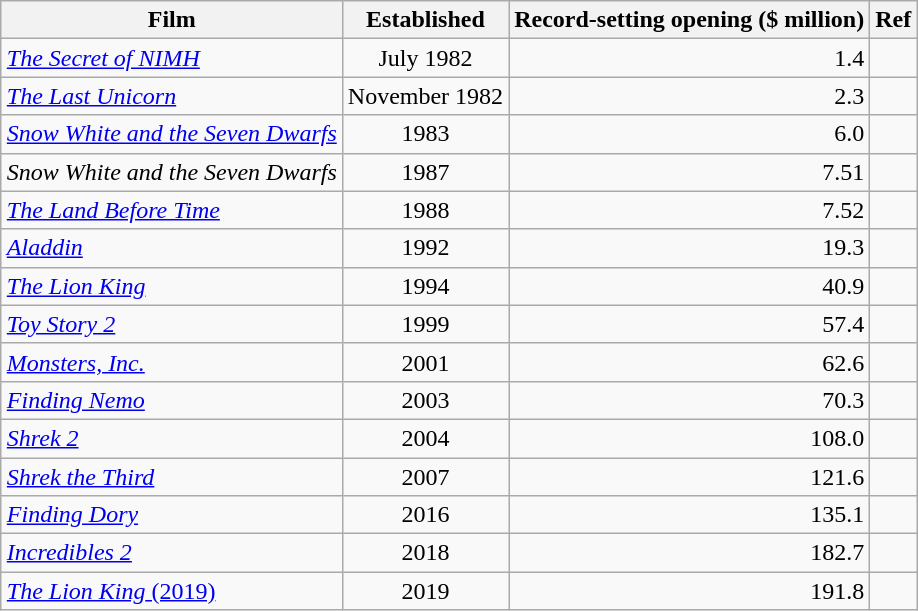<table class="wikitable" style="margin:auto">
<tr>
<th scope="col">Film</th>
<th scope="col">Established</th>
<th scope="col">Record-setting opening ($ million)</th>
<th scope="col">Ref</th>
</tr>
<tr>
<td scope="row"><em><a href='#'>The Secret of NIMH</a></em></td>
<td style="text-align:center;">July 1982</td>
<td style="text-align:right;">1.4</td>
<td scope="row"></td>
</tr>
<tr>
<td scope="row"><em><a href='#'>The Last Unicorn</a></em></td>
<td style="text-align:center;">November 1982</td>
<td style="text-align:right;">2.3</td>
<td scope="row"></td>
</tr>
<tr>
<td scope="row"><em><a href='#'>Snow White and the Seven Dwarfs</a></em></td>
<td rowspan="1" style="text-align:center;">1983</td>
<td style="text-align:right;">6.0</td>
<td scope="row"></td>
</tr>
<tr>
<td scope="row"><em>Snow White and the Seven Dwarfs</em></td>
<td rowspan="1" style="text-align:center;">1987</td>
<td style="text-align:right;">7.51</td>
<td scope="row"></td>
</tr>
<tr>
<td scope="row"><em><a href='#'>The Land Before Time</a></em></td>
<td style="text-align:center;">1988</td>
<td style="text-align:right;">7.52</td>
<td scope="row"></td>
</tr>
<tr>
<td scope="row"><em><a href='#'>Aladdin</a></em></td>
<td style="text-align:center;">1992</td>
<td style="text-align:right;">19.3</td>
<td scope="row"></td>
</tr>
<tr>
<td scope="row"><em><a href='#'>The Lion King</a></em></td>
<td style="text-align:center;">1994</td>
<td style="text-align:right;">40.9</td>
<td scope="row"></td>
</tr>
<tr>
<td scope="row"><em><a href='#'>Toy Story 2</a></em></td>
<td style="text-align:center;">1999</td>
<td style="text-align:right;">57.4</td>
<td scope="row"></td>
</tr>
<tr>
<td scope="row"><em><a href='#'>Monsters, Inc.</a></em></td>
<td style="text-align:center;">2001</td>
<td style="text-align:right;">62.6</td>
<td scope="row"></td>
</tr>
<tr>
<td scope="row"><em><a href='#'>Finding Nemo</a></em></td>
<td style="text-align:center;">2003</td>
<td style="text-align:right;">70.3</td>
<td scope="row"></td>
</tr>
<tr>
<td scope="row"><em><a href='#'>Shrek 2</a></em></td>
<td style="text-align:center;">2004</td>
<td style="text-align:right;">108.0</td>
<td scope="row"></td>
</tr>
<tr>
<td scope="row"><em><a href='#'>Shrek the Third</a></em></td>
<td style="text-align:center;">2007</td>
<td style="text-align:right;">121.6</td>
<td scope="row"></td>
</tr>
<tr>
<td scope="row"><em><a href='#'>Finding Dory</a></em></td>
<td style="text-align:center;">2016</td>
<td style="text-align:right;">135.1</td>
<td scope="row"></td>
</tr>
<tr>
<td scope="row"><em><a href='#'>Incredibles 2</a></em></td>
<td style="text-align:center;">2018</td>
<td style="text-align:right;">182.7</td>
<td scope="row"></td>
</tr>
<tr>
<td scope="row"><a href='#'><em>The Lion King</em> (2019)</a></td>
<td style="text-align:center;">2019</td>
<td style="text-align:right;">191.8</td>
<td scope="row"></td>
</tr>
</table>
